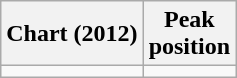<table class="wikitable sortable">
<tr>
<th align="left">Chart (2012)</th>
<th align="center">Peak<br>position</th>
</tr>
<tr>
<td></td>
</tr>
</table>
